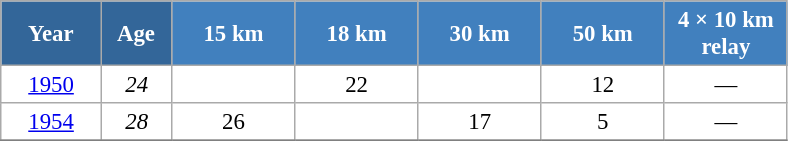<table class="wikitable" style="font-size:95%; text-align:center; border:grey solid 1px; border-collapse:collapse; background:#ffffff;">
<tr>
<th style="background-color:#369; color:white; width:60px;"> Year </th>
<th style="background-color:#369; color:white; width:40px;"> Age </th>
<th style="background-color:#4180be; color:white; width:75px;"> 15 km </th>
<th style="background-color:#4180be; color:white; width:75px;"> 18 km </th>
<th style="background-color:#4180be; color:white; width:75px;"> 30 km </th>
<th style="background-color:#4180be; color:white; width:75px;"> 50 km </th>
<th style="background-color:#4180be; color:white; width:75px;"> 4 × 10 km <br> relay </th>
</tr>
<tr>
<td><a href='#'>1950</a></td>
<td><em>24</em></td>
<td></td>
<td>22</td>
<td></td>
<td>12</td>
<td>—</td>
</tr>
<tr>
<td><a href='#'>1954</a></td>
<td><em>28</em></td>
<td>26</td>
<td></td>
<td>17</td>
<td>5</td>
<td>—</td>
</tr>
<tr>
</tr>
</table>
